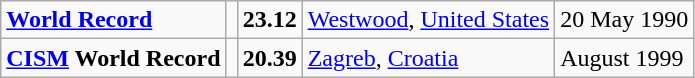<table class="wikitable">
<tr>
<td><strong><a href='#'>World Record</a></strong></td>
<td></td>
<td><strong>23.12</strong></td>
<td><a href='#'>Westwood</a>, <a href='#'>United States</a></td>
<td>20 May 1990</td>
</tr>
<tr>
<td><strong><a href='#'>CISM</a> World Record</strong></td>
<td></td>
<td><strong>20.39</strong></td>
<td><a href='#'>Zagreb</a>, <a href='#'>Croatia</a></td>
<td>August 1999</td>
</tr>
</table>
